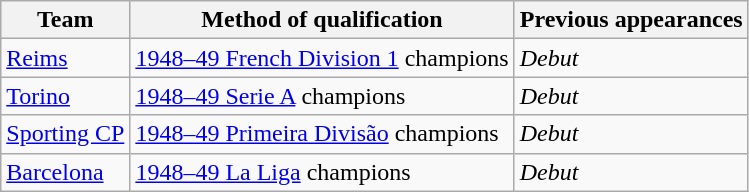<table class="wikitable">
<tr>
<th>Team</th>
<th>Method of qualification</th>
<th>Previous appearances</th>
</tr>
<tr>
<td> <a href='#'>Reims</a></td>
<td><a href='#'>1948–49 French Division 1</a> champions</td>
<td><em>Debut</em></td>
</tr>
<tr>
<td> <a href='#'>Torino</a></td>
<td><a href='#'>1948–49 Serie A</a> champions</td>
<td><em>Debut</em></td>
</tr>
<tr>
<td> <a href='#'>Sporting CP</a></td>
<td><a href='#'>1948–49 Primeira Divisão</a> champions</td>
<td><em>Debut</em></td>
</tr>
<tr>
<td> <a href='#'>Barcelona</a></td>
<td><a href='#'>1948–49 La Liga</a> champions</td>
<td><em>Debut</em></td>
</tr>
</table>
